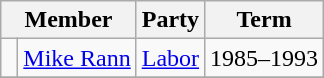<table class="wikitable">
<tr>
<th colspan="2">Member</th>
<th>Party</th>
<th>Term</th>
</tr>
<tr>
<td> </td>
<td><a href='#'>Mike Rann</a></td>
<td><a href='#'>Labor</a></td>
<td>1985–1993</td>
</tr>
<tr>
</tr>
</table>
